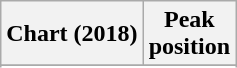<table class="wikitable sortable plainrowheaders" style="text-align:center">
<tr>
<th scope="col">Chart (2018)</th>
<th scope="col">Peak<br>position</th>
</tr>
<tr>
</tr>
<tr>
</tr>
<tr>
</tr>
</table>
